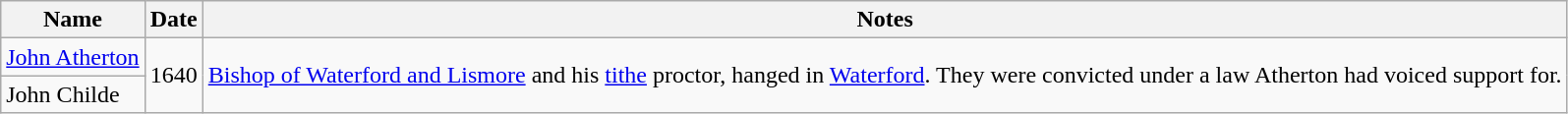<table class="wikitable">
<tr>
<th>Name</th>
<th>Date</th>
<th>Notes</th>
</tr>
<tr>
<td><a href='#'>John Atherton</a></td>
<td rowspan="2">1640</td>
<td rowspan="2"><a href='#'>Bishop of Waterford and Lismore</a> and his <a href='#'>tithe</a> proctor, hanged in <a href='#'>Waterford</a>. They were convicted under a law Atherton had voiced support for.</td>
</tr>
<tr>
<td>John Childe</td>
</tr>
</table>
